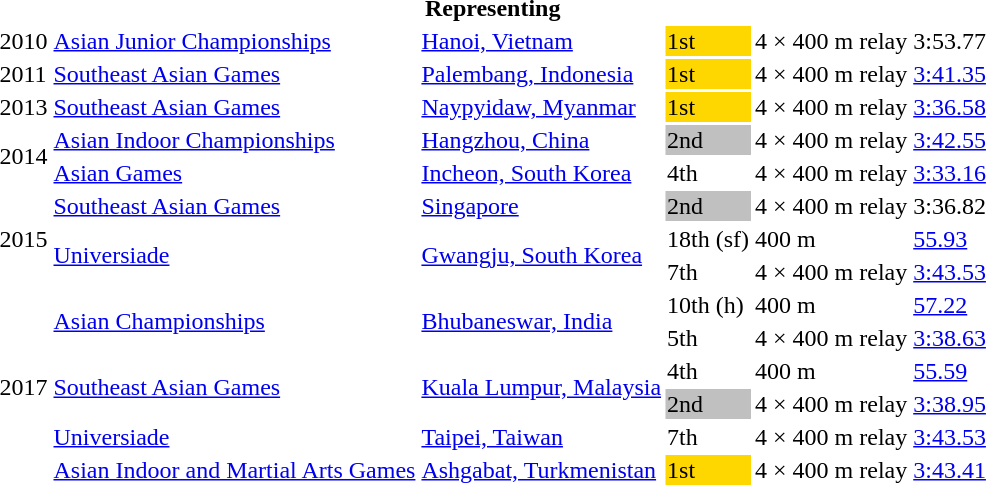<table>
<tr>
<th colspan="6">Representing </th>
</tr>
<tr>
<td>2010</td>
<td><a href='#'>Asian Junior Championships</a></td>
<td><a href='#'>Hanoi, Vietnam</a></td>
<td bgcolor=gold>1st</td>
<td>4 × 400 m relay</td>
<td>3:53.77</td>
</tr>
<tr>
<td>2011</td>
<td><a href='#'>Southeast Asian Games</a></td>
<td><a href='#'>Palembang, Indonesia</a></td>
<td bgcolor=gold>1st</td>
<td>4 × 400 m relay</td>
<td><a href='#'>3:41.35</a></td>
</tr>
<tr>
<td>2013</td>
<td><a href='#'>Southeast Asian Games</a></td>
<td><a href='#'>Naypyidaw, Myanmar</a></td>
<td bgcolor=gold>1st</td>
<td>4 × 400 m relay</td>
<td><a href='#'>3:36.58</a></td>
</tr>
<tr>
<td rowspan=2>2014</td>
<td><a href='#'>Asian Indoor Championships</a></td>
<td><a href='#'>Hangzhou, China</a></td>
<td bgcolor=silver>2nd</td>
<td>4 × 400 m relay</td>
<td><a href='#'>3:42.55</a></td>
</tr>
<tr>
<td><a href='#'>Asian Games</a></td>
<td><a href='#'>Incheon, South Korea</a></td>
<td>4th</td>
<td>4 × 400 m relay</td>
<td><a href='#'>3:33.16</a></td>
</tr>
<tr>
<td rowspan=3>2015</td>
<td><a href='#'>Southeast Asian Games</a></td>
<td><a href='#'>Singapore</a></td>
<td bgcolor=silver>2nd</td>
<td>4 × 400 m relay</td>
<td>3:36.82</td>
</tr>
<tr>
<td rowspan=2><a href='#'>Universiade</a></td>
<td rowspan=2><a href='#'>Gwangju, South Korea</a></td>
<td>18th (sf)</td>
<td>400 m</td>
<td><a href='#'>55.93</a></td>
</tr>
<tr>
<td>7th</td>
<td>4 × 400 m relay</td>
<td><a href='#'>3:43.53</a></td>
</tr>
<tr>
<td rowspan=6>2017</td>
<td rowspan=2><a href='#'>Asian Championships</a></td>
<td rowspan=2><a href='#'>Bhubaneswar, India</a></td>
<td>10th (h)</td>
<td>400 m</td>
<td><a href='#'>57.22</a></td>
</tr>
<tr>
<td>5th</td>
<td>4 × 400 m relay</td>
<td><a href='#'>3:38.63</a></td>
</tr>
<tr>
<td rowspan=2><a href='#'>Southeast Asian Games</a></td>
<td rowspan=2><a href='#'>Kuala Lumpur, Malaysia</a></td>
<td>4th</td>
<td>400 m</td>
<td><a href='#'>55.59</a></td>
</tr>
<tr>
<td bgcolor=silver>2nd</td>
<td>4 × 400 m relay</td>
<td><a href='#'>3:38.95</a></td>
</tr>
<tr>
<td><a href='#'>Universiade</a></td>
<td><a href='#'>Taipei, Taiwan</a></td>
<td>7th</td>
<td>4 × 400 m relay</td>
<td><a href='#'>3:43.53</a></td>
</tr>
<tr>
<td><a href='#'>Asian Indoor and Martial Arts Games</a></td>
<td><a href='#'>Ashgabat, Turkmenistan</a></td>
<td bgcolor=gold>1st</td>
<td>4 × 400 m relay</td>
<td><a href='#'>3:43.41</a></td>
</tr>
</table>
